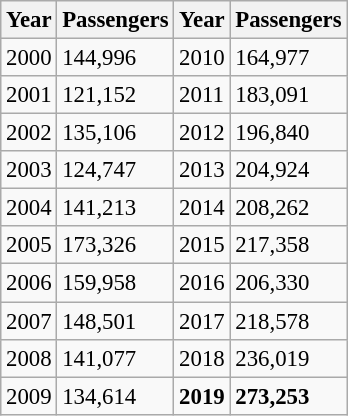<table class="wikitable" style="font-size: 95%">
<tr>
<th>Year</th>
<th>Passengers</th>
<th>Year</th>
<th>Passengers</th>
</tr>
<tr>
<td>2000</td>
<td>144,996</td>
<td>2010</td>
<td>164,977</td>
</tr>
<tr>
<td>2001</td>
<td>121,152</td>
<td>2011</td>
<td>183,091</td>
</tr>
<tr>
<td>2002</td>
<td>135,106</td>
<td>2012</td>
<td>196,840</td>
</tr>
<tr>
<td>2003</td>
<td>124,747</td>
<td>2013</td>
<td>204,924</td>
</tr>
<tr>
<td>2004</td>
<td>141,213</td>
<td>2014</td>
<td>208,262</td>
</tr>
<tr>
<td>2005</td>
<td>173,326</td>
<td>2015</td>
<td>217,358</td>
</tr>
<tr>
<td>2006</td>
<td>159,958</td>
<td>2016</td>
<td>206,330</td>
</tr>
<tr>
<td>2007</td>
<td>148,501</td>
<td>2017</td>
<td>218,578</td>
</tr>
<tr>
<td>2008</td>
<td>141,077</td>
<td>2018</td>
<td>236,019</td>
</tr>
<tr>
<td>2009</td>
<td>134,614</td>
<td><strong>2019</strong></td>
<td><strong>273,253</strong></td>
</tr>
</table>
